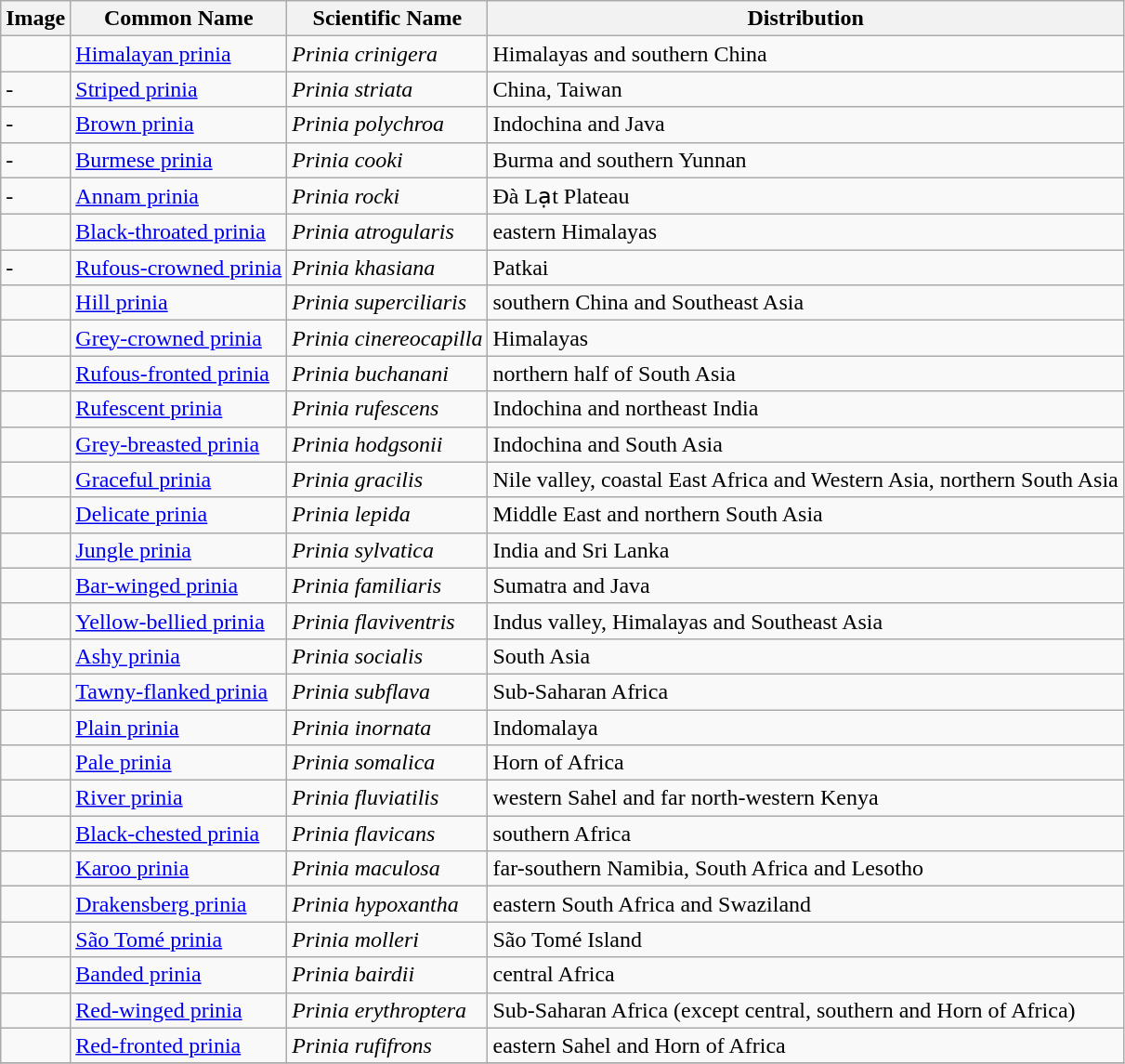<table class="wikitable">
<tr>
<th>Image</th>
<th>Common Name</th>
<th>Scientific Name</th>
<th>Distribution</th>
</tr>
<tr>
<td></td>
<td><a href='#'>Himalayan prinia</a></td>
<td><em>Prinia crinigera</em></td>
<td>Himalayas and southern China</td>
</tr>
<tr>
<td>-</td>
<td><a href='#'>Striped prinia</a></td>
<td><em>Prinia striata</em></td>
<td>China, Taiwan</td>
</tr>
<tr>
<td>-</td>
<td><a href='#'>Brown prinia</a></td>
<td><em>Prinia polychroa</em></td>
<td>Indochina and Java</td>
</tr>
<tr>
<td>-</td>
<td><a href='#'>Burmese prinia</a></td>
<td><em>Prinia cooki</em></td>
<td>Burma and southern Yunnan</td>
</tr>
<tr>
<td>-</td>
<td><a href='#'>Annam prinia</a></td>
<td><em>Prinia rocki</em></td>
<td>Đà Lạt Plateau</td>
</tr>
<tr>
<td></td>
<td><a href='#'>Black-throated prinia</a></td>
<td><em>Prinia atrogularis</em></td>
<td>eastern Himalayas</td>
</tr>
<tr>
<td>-</td>
<td><a href='#'>Rufous-crowned prinia</a></td>
<td><em>Prinia khasiana</em></td>
<td>Patkai</td>
</tr>
<tr>
<td></td>
<td><a href='#'>Hill prinia</a></td>
<td><em>Prinia superciliaris</em></td>
<td>southern China and Southeast Asia</td>
</tr>
<tr>
<td></td>
<td><a href='#'>Grey-crowned prinia</a></td>
<td><em>Prinia cinereocapilla</em></td>
<td>Himalayas</td>
</tr>
<tr>
<td></td>
<td><a href='#'>Rufous-fronted prinia</a></td>
<td><em>Prinia buchanani</em></td>
<td>northern half of South Asia</td>
</tr>
<tr>
<td></td>
<td><a href='#'>Rufescent prinia</a></td>
<td><em>Prinia rufescens</em></td>
<td>Indochina and northeast India</td>
</tr>
<tr>
<td></td>
<td><a href='#'>Grey-breasted prinia</a></td>
<td><em>Prinia hodgsonii</em></td>
<td>Indochina and South Asia</td>
</tr>
<tr>
<td></td>
<td><a href='#'>Graceful prinia</a></td>
<td><em>Prinia gracilis</em></td>
<td>Nile valley, coastal East Africa and Western Asia, northern South Asia</td>
</tr>
<tr>
<td></td>
<td><a href='#'>Delicate prinia</a></td>
<td><em>Prinia lepida</em></td>
<td>Middle East and northern South Asia</td>
</tr>
<tr>
<td></td>
<td><a href='#'>Jungle prinia</a></td>
<td><em>Prinia sylvatica</em></td>
<td>India and Sri Lanka</td>
</tr>
<tr>
<td></td>
<td><a href='#'>Bar-winged prinia</a></td>
<td><em>Prinia familiaris</em></td>
<td>Sumatra and Java</td>
</tr>
<tr>
<td></td>
<td><a href='#'>Yellow-bellied prinia</a></td>
<td><em>Prinia flaviventris</em></td>
<td>Indus valley, Himalayas and Southeast Asia</td>
</tr>
<tr>
<td></td>
<td><a href='#'>Ashy prinia</a></td>
<td><em>Prinia socialis</em></td>
<td>South Asia</td>
</tr>
<tr>
<td></td>
<td><a href='#'>Tawny-flanked prinia</a></td>
<td><em>Prinia subflava</em></td>
<td>Sub-Saharan Africa</td>
</tr>
<tr>
<td></td>
<td><a href='#'>Plain prinia</a></td>
<td><em>Prinia inornata</em></td>
<td>Indomalaya</td>
</tr>
<tr>
<td></td>
<td><a href='#'>Pale prinia</a></td>
<td><em>Prinia somalica</em></td>
<td>Horn of Africa</td>
</tr>
<tr>
<td></td>
<td><a href='#'>River prinia</a></td>
<td><em>Prinia fluviatilis</em></td>
<td>western Sahel and far north-western Kenya</td>
</tr>
<tr>
<td></td>
<td><a href='#'>Black-chested prinia</a></td>
<td><em>Prinia flavicans</em></td>
<td>southern Africa</td>
</tr>
<tr>
<td></td>
<td><a href='#'>Karoo prinia</a></td>
<td><em>Prinia maculosa</em></td>
<td>far-southern Namibia, South Africa and Lesotho</td>
</tr>
<tr>
<td></td>
<td><a href='#'>Drakensberg prinia</a></td>
<td><em>Prinia hypoxantha</em></td>
<td>eastern South Africa and Swaziland</td>
</tr>
<tr>
<td></td>
<td><a href='#'>São Tomé prinia</a></td>
<td><em>Prinia molleri</em></td>
<td>São Tomé Island</td>
</tr>
<tr>
<td></td>
<td><a href='#'>Banded prinia</a></td>
<td><em>Prinia bairdii</em></td>
<td>central Africa</td>
</tr>
<tr>
<td></td>
<td><a href='#'>Red-winged prinia</a></td>
<td><em>Prinia erythroptera</em></td>
<td>Sub-Saharan Africa (except central, southern and Horn of Africa)</td>
</tr>
<tr>
<td></td>
<td><a href='#'>Red-fronted prinia</a></td>
<td><em>Prinia rufifrons</em></td>
<td>eastern Sahel and Horn of Africa</td>
</tr>
<tr>
</tr>
</table>
